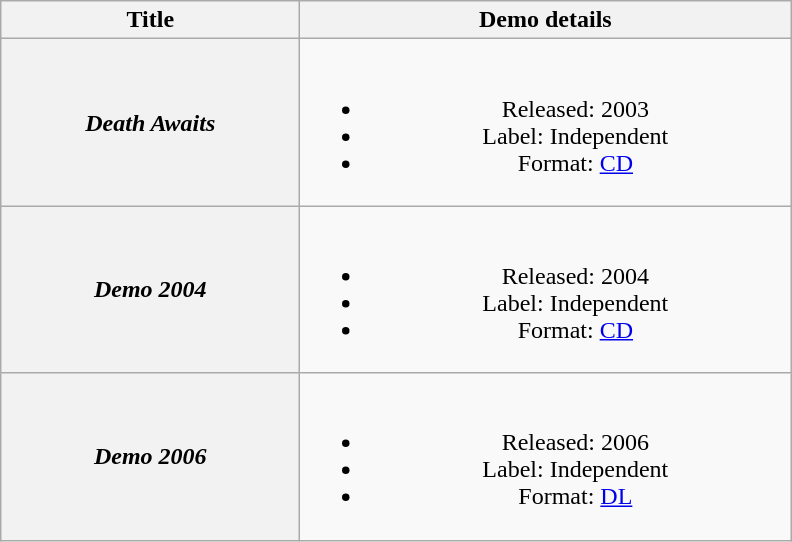<table class="wikitable plainrowheaders" style="text-align:center;">
<tr>
<th scope="col" style="width:12em;">Title</th>
<th scope="col" style="width:20em;">Demo details</th>
</tr>
<tr>
<th scope="row"><em>Death Awaits</em></th>
<td><br><ul><li>Released: 2003</li><li>Label: Independent</li><li>Format: <a href='#'>CD</a></li></ul></td>
</tr>
<tr>
<th scope="row"><em>Demo 2004</em></th>
<td><br><ul><li>Released: 2004</li><li>Label: Independent</li><li>Format: <a href='#'>CD</a></li></ul></td>
</tr>
<tr>
<th scope="row"><em>Demo 2006</em></th>
<td><br><ul><li>Released: 2006</li><li>Label: Independent</li><li>Format: <a href='#'>DL</a></li></ul></td>
</tr>
</table>
